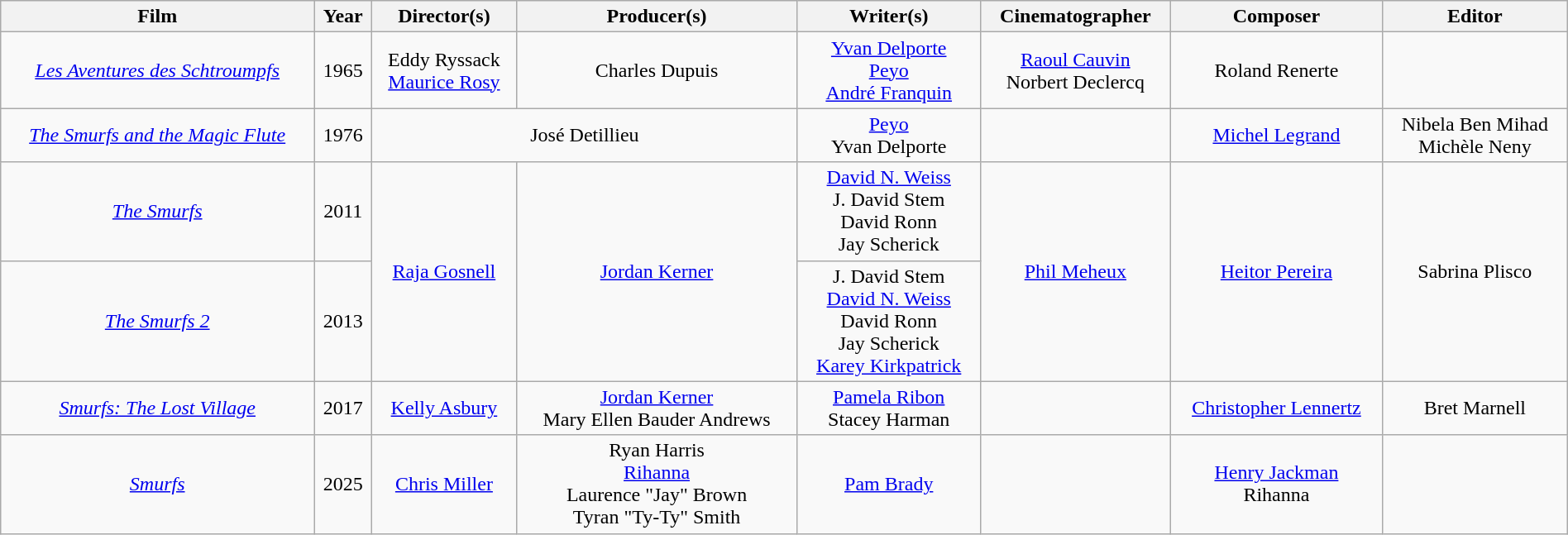<table class="wikitable"  style="text-align:center; width:100%;">
<tr>
<th>Film</th>
<th>Year</th>
<th>Director(s)</th>
<th>Producer(s)</th>
<th>Writer(s)</th>
<th>Cinematographer</th>
<th>Composer</th>
<th>Editor</th>
</tr>
<tr>
<td style="width:20%;"><em><a href='#'>Les Aventures des Schtroumpfs</a></em></td>
<td>1965</td>
<td>Eddy Ryssack<br><a href='#'>Maurice Rosy</a></td>
<td>Charles Dupuis</td>
<td><a href='#'>Yvan Delporte</a><br><a href='#'>Peyo</a><br><a href='#'>André Franquin</a></td>
<td><a href='#'>Raoul Cauvin</a><br>Norbert Declercq</td>
<td>Roland Renerte</td>
<td></td>
</tr>
<tr>
<td style="width:20%;"><em><a href='#'>The Smurfs and the Magic Flute</a></em></td>
<td>1976</td>
<td colspan="2">José Detillieu</td>
<td><a href='#'>Peyo</a><br>Yvan Delporte</td>
<td></td>
<td><a href='#'>Michel Legrand</a></td>
<td>Nibela Ben Mihad<br>Michèle Neny</td>
</tr>
<tr>
<td style="width:20%;"><em><a href='#'>The Smurfs</a></em></td>
<td>2011</td>
<td rowspan="2"><a href='#'>Raja Gosnell</a></td>
<td rowspan="2"><a href='#'>Jordan Kerner</a></td>
<td><a href='#'>David N. Weiss</a><br>J. David Stem<br>David Ronn<br>Jay Scherick</td>
<td rowspan="2"><a href='#'>Phil Meheux</a></td>
<td rowspan="2"><a href='#'>Heitor Pereira</a></td>
<td rowspan="2">Sabrina Plisco</td>
</tr>
<tr>
<td style="width:20%;"><em><a href='#'>The Smurfs 2</a></em></td>
<td>2013</td>
<td>J. David Stem<br><a href='#'>David N. Weiss</a><br>David Ronn<br>Jay Scherick<br><a href='#'>Karey Kirkpatrick</a></td>
</tr>
<tr>
<td style="width:20%;"><em><a href='#'>Smurfs: The Lost Village</a></em></td>
<td>2017</td>
<td><a href='#'>Kelly Asbury</a></td>
<td><a href='#'>Jordan Kerner</a><br>Mary Ellen Bauder Andrews</td>
<td><a href='#'>Pamela Ribon</a><br>Stacey Harman</td>
<td></td>
<td><a href='#'>Christopher Lennertz</a></td>
<td>Bret Marnell</td>
</tr>
<tr>
<td style="width:20%;"><em><a href='#'>Smurfs</a></em></td>
<td>2025</td>
<td><a href='#'>Chris Miller</a></td>
<td>Ryan Harris<br><a href='#'>Rihanna</a><br>Laurence "Jay" Brown<br>Tyran "Ty-Ty" Smith</td>
<td><a href='#'>Pam Brady</a></td>
<td></td>
<td><a href='#'>Henry Jackman</a><br>Rihanna</td>
<td></td>
</tr>
</table>
